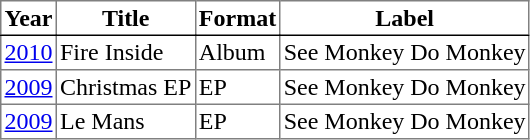<table border=1 cellpadding=2 style="border-collapse:collapse;">
<tr style="border-bottom:1px solid black;">
<th>Year</th>
<th>Title</th>
<th>Format</th>
<th>Label</th>
</tr>
<tr>
<td><a href='#'>2010</a></td>
<td>Fire Inside</td>
<td>Album</td>
<td>See Monkey Do Monkey</td>
</tr>
<tr>
<td><a href='#'>2009</a></td>
<td>Christmas EP</td>
<td>EP</td>
<td>See Monkey Do Monkey</td>
</tr>
<tr>
<td><a href='#'>2009</a></td>
<td>Le Mans</td>
<td>EP</td>
<td>See Monkey Do Monkey</td>
</tr>
</table>
